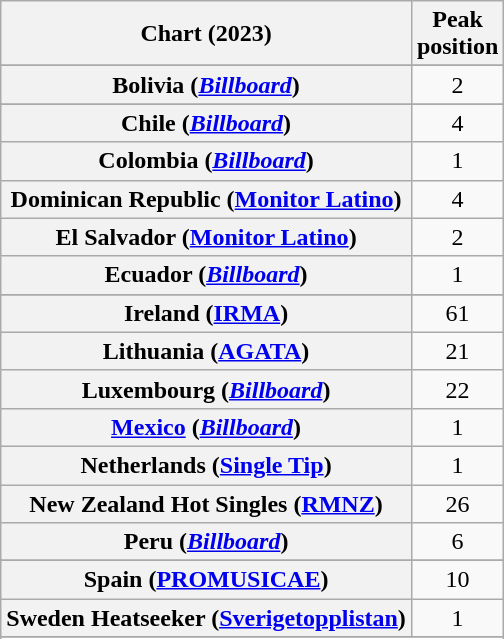<table class="wikitable sortable plainrowheaders" style="text-align:center">
<tr>
<th scope="col">Chart (2023)</th>
<th scope="col">Peak<br>position</th>
</tr>
<tr>
</tr>
<tr>
<th scope="row">Bolivia (<em><a href='#'>Billboard</a></em>)</th>
<td>2</td>
</tr>
<tr>
</tr>
<tr>
<th scope="row">Chile (<a href='#'><em>Billboard</em></a>)</th>
<td>4</td>
</tr>
<tr>
<th scope="row">Colombia (<a href='#'><em>Billboard</em></a>)</th>
<td>1</td>
</tr>
<tr>
<th scope="row">Dominican Republic (<a href='#'>Monitor Latino</a>)</th>
<td>4</td>
</tr>
<tr>
<th scope="row">El Salvador (<a href='#'>Monitor Latino</a>)</th>
<td>2</td>
</tr>
<tr>
<th scope="row">Ecuador (<a href='#'><em>Billboard</em></a>)</th>
<td>1</td>
</tr>
<tr>
</tr>
<tr>
<th scope="row">Ireland (<a href='#'>IRMA</a>)</th>
<td>61</td>
</tr>
<tr>
<th scope="row">Lithuania (<a href='#'>AGATA</a>)</th>
<td>21</td>
</tr>
<tr>
<th scope="row">Luxembourg (<a href='#'><em>Billboard</em></a>)</th>
<td>22</td>
</tr>
<tr>
<th scope="row"><a href='#'>Mexico</a> (<a href='#'><em>Billboard</em></a>)</th>
<td>1</td>
</tr>
<tr>
<th scope="row">Netherlands (<a href='#'>Single Tip</a>)</th>
<td>1</td>
</tr>
<tr>
<th scope="row">New Zealand Hot Singles (<a href='#'>RMNZ</a>)</th>
<td>26</td>
</tr>
<tr>
<th scope="row">Peru (<a href='#'><em>Billboard</em></a>)</th>
<td>6</td>
</tr>
<tr>
</tr>
<tr>
<th scope="row">Spain (<a href='#'>PROMUSICAE</a>)</th>
<td>10</td>
</tr>
<tr>
<th scope="row">Sweden Heatseeker (<a href='#'>Sverigetopplistan</a>)</th>
<td>1</td>
</tr>
<tr>
</tr>
<tr>
</tr>
<tr>
</tr>
<tr>
</tr>
<tr>
</tr>
</table>
